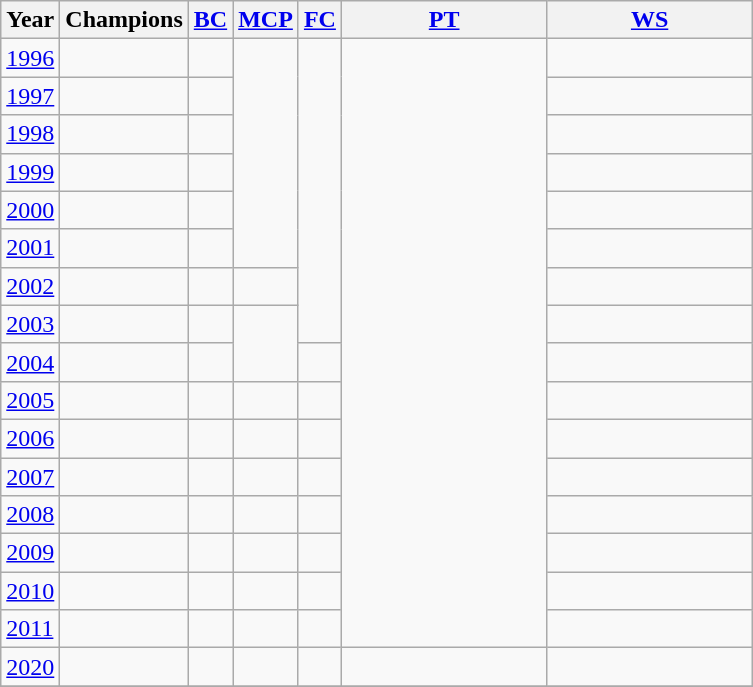<table class="wikitable">
<tr>
<th>Year</th>
<th>Champions</th>
<th><a href='#'>BC</a></th>
<th><a href='#'>MCP</a></th>
<th><a href='#'>FC</a></th>
<th style="width:8.1em;"><a href='#'>PT</a></th>
<th style="width:8.1em;"><a href='#'>WS</a></th>
</tr>
<tr>
<td><a href='#'>1996</a></td>
<td></td>
<td></td>
<td rowspan=6></td>
<td rowspan=8></td>
<td rowspan=16></td>
<td></td>
</tr>
<tr>
<td><a href='#'>1997</a></td>
<td></td>
<td></td>
<td></td>
</tr>
<tr>
<td><a href='#'>1998</a></td>
<td></td>
<td></td>
<td></td>
</tr>
<tr>
<td><a href='#'>1999</a></td>
<td></td>
<td></td>
<td></td>
</tr>
<tr>
<td><a href='#'>2000</a></td>
<td></td>
<td></td>
<td></td>
</tr>
<tr>
<td><a href='#'>2001</a></td>
<td></td>
<td></td>
<td></td>
</tr>
<tr>
<td><a href='#'>2002</a></td>
<td></td>
<td></td>
<td></td>
<td></td>
</tr>
<tr>
<td><a href='#'>2003</a></td>
<td></td>
<td></td>
<td rowspan="2"></td>
<td></td>
</tr>
<tr>
<td><a href='#'>2004</a></td>
<td></td>
<td></td>
<td></td>
<td></td>
</tr>
<tr>
<td><a href='#'>2005</a></td>
<td></td>
<td></td>
<td></td>
<td rowspan=""></td>
<td></td>
</tr>
<tr>
<td><a href='#'>2006</a></td>
<td></td>
<td></td>
<td></td>
<td></td>
<td></td>
</tr>
<tr>
<td><a href='#'>2007</a></td>
<td></td>
<td></td>
<td></td>
<td></td>
<td></td>
</tr>
<tr>
<td><a href='#'>2008</a></td>
<td></td>
<td></td>
<td></td>
<td></td>
<td></td>
</tr>
<tr>
<td><a href='#'>2009</a></td>
<td></td>
<td></td>
<td></td>
<td></td>
<td></td>
</tr>
<tr>
<td><a href='#'>2010</a></td>
<td></td>
<td></td>
<td></td>
<td></td>
<td></td>
</tr>
<tr>
<td><a href='#'>2011</a></td>
<td></td>
<td></td>
<td></td>
<td></td>
<td></td>
</tr>
<tr>
<td><a href='#'>2020</a></td>
<td rowspan=></td>
<td></td>
<td rowspan=></td>
<td rowspan=></td>
<td rowspan=></td>
<td rowspan=></td>
</tr>
<tr>
</tr>
</table>
